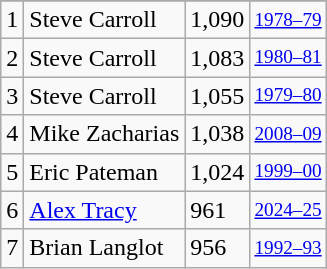<table class="wikitable">
<tr>
</tr>
<tr>
<td>1</td>
<td>Steve Carroll</td>
<td>1,090</td>
<td style="font-size:80%;"><a href='#'>1978–79</a></td>
</tr>
<tr>
<td>2</td>
<td>Steve Carroll</td>
<td>1,083</td>
<td style="font-size:80%;"><a href='#'>1980–81</a></td>
</tr>
<tr>
<td>3</td>
<td>Steve Carroll</td>
<td>1,055</td>
<td style="font-size:80%;"><a href='#'>1979–80</a></td>
</tr>
<tr>
<td>4</td>
<td>Mike Zacharias</td>
<td>1,038</td>
<td style="font-size:80%;"><a href='#'>2008–09</a></td>
</tr>
<tr>
<td>5</td>
<td>Eric Pateman</td>
<td>1,024</td>
<td style="font-size:80%;"><a href='#'>1999–00</a></td>
</tr>
<tr>
<td>6</td>
<td><a href='#'>Alex Tracy</a></td>
<td>961</td>
<td style="font-size:80%;"><a href='#'>2024–25</a></td>
</tr>
<tr>
<td>7</td>
<td>Brian Langlot</td>
<td>956</td>
<td style="font-size:80%;"><a href='#'>1992–93</a></td>
</tr>
</table>
